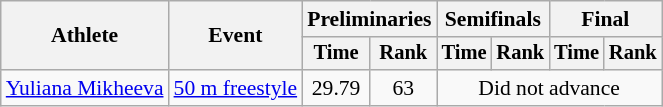<table class="wikitable" style="font-size:90%; text-align: center">
<tr>
<th rowspan="2">Athlete</th>
<th rowspan="2">Event</th>
<th colspan="2">Preliminaries</th>
<th colspan="2">Semifinals</th>
<th colspan="2">Final</th>
</tr>
<tr style="font-size:95%">
<th>Time</th>
<th>Rank</th>
<th>Time</th>
<th>Rank</th>
<th>Time</th>
<th>Rank</th>
</tr>
<tr align=center>
<td align=left><a href='#'>Yuliana Mikheeva</a></td>
<td align=left><a href='#'>50 m freestyle</a></td>
<td>29.79</td>
<td>63</td>
<td colspan=4>Did not advance</td>
</tr>
</table>
